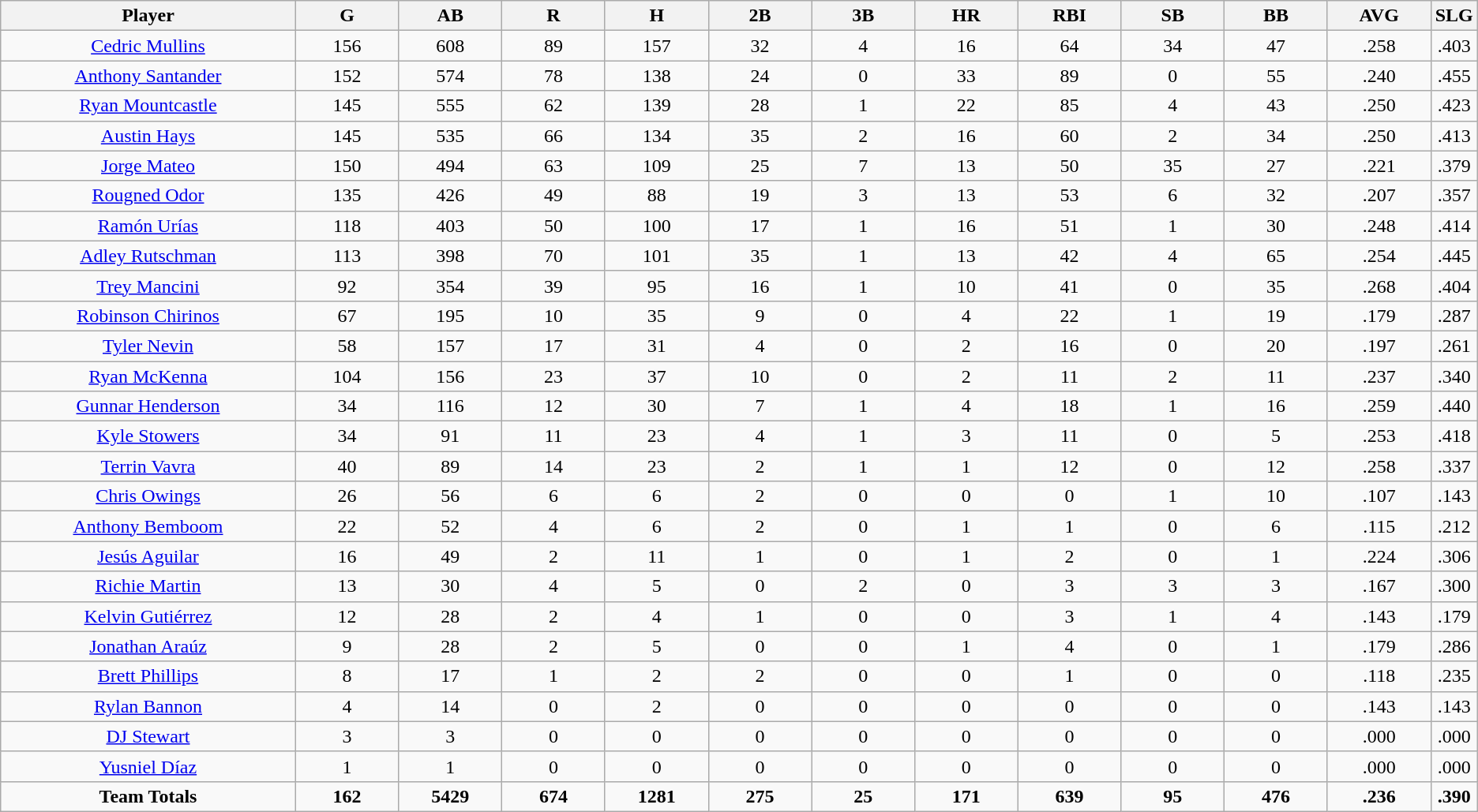<table class=wikitable style="text-align:center">
<tr>
<th bgcolor=#DDDDFF; width="20%">Player</th>
<th bgcolor=#DDDDFF; width="7%">G</th>
<th bgcolor=#DDDDFF; width="7%">AB</th>
<th bgcolor=#DDDDFF; width="7%">R</th>
<th bgcolor=#DDDDFF; width="7%">H</th>
<th bgcolor=#DDDDFF; width="7%">2B</th>
<th bgcolor=#DDDDFF; width="7%">3B</th>
<th bgcolor=#DDDDFF; width="7%">HR</th>
<th bgcolor=#DDDDFF; width="7%">RBI</th>
<th bgcolor=#DDDDFF; width="7%">SB</th>
<th bgcolor=#DDDDFF; width="7%">BB</th>
<th bgcolor=#DDDDFF; width="7%">AVG</th>
<th bgcolor=#DDDDFF; width="7%">SLG</th>
</tr>
<tr>
<td><a href='#'>Cedric Mullins</a></td>
<td>156</td>
<td>608</td>
<td>89</td>
<td>157</td>
<td>32</td>
<td>4</td>
<td>16</td>
<td>64</td>
<td>34</td>
<td>47</td>
<td>.258</td>
<td>.403</td>
</tr>
<tr>
<td><a href='#'>Anthony Santander</a></td>
<td>152</td>
<td>574</td>
<td>78</td>
<td>138</td>
<td>24</td>
<td>0</td>
<td>33</td>
<td>89</td>
<td>0</td>
<td>55</td>
<td>.240</td>
<td>.455</td>
</tr>
<tr>
<td><a href='#'>Ryan Mountcastle</a></td>
<td>145</td>
<td>555</td>
<td>62</td>
<td>139</td>
<td>28</td>
<td>1</td>
<td>22</td>
<td>85</td>
<td>4</td>
<td>43</td>
<td>.250</td>
<td>.423</td>
</tr>
<tr>
<td><a href='#'>Austin Hays</a></td>
<td>145</td>
<td>535</td>
<td>66</td>
<td>134</td>
<td>35</td>
<td>2</td>
<td>16</td>
<td>60</td>
<td>2</td>
<td>34</td>
<td>.250</td>
<td>.413</td>
</tr>
<tr>
<td><a href='#'>Jorge Mateo</a></td>
<td>150</td>
<td>494</td>
<td>63</td>
<td>109</td>
<td>25</td>
<td>7</td>
<td>13</td>
<td>50</td>
<td>35</td>
<td>27</td>
<td>.221</td>
<td>.379</td>
</tr>
<tr>
<td><a href='#'>Rougned Odor</a></td>
<td>135</td>
<td>426</td>
<td>49</td>
<td>88</td>
<td>19</td>
<td>3</td>
<td>13</td>
<td>53</td>
<td>6</td>
<td>32</td>
<td>.207</td>
<td>.357</td>
</tr>
<tr>
<td><a href='#'>Ramón Urías</a></td>
<td>118</td>
<td>403</td>
<td>50</td>
<td>100</td>
<td>17</td>
<td>1</td>
<td>16</td>
<td>51</td>
<td>1</td>
<td>30</td>
<td>.248</td>
<td>.414</td>
</tr>
<tr>
<td><a href='#'>Adley Rutschman</a></td>
<td>113</td>
<td>398</td>
<td>70</td>
<td>101</td>
<td>35</td>
<td>1</td>
<td>13</td>
<td>42</td>
<td>4</td>
<td>65</td>
<td>.254</td>
<td>.445</td>
</tr>
<tr>
<td><a href='#'>Trey Mancini</a></td>
<td>92</td>
<td>354</td>
<td>39</td>
<td>95</td>
<td>16</td>
<td>1</td>
<td>10</td>
<td>41</td>
<td>0</td>
<td>35</td>
<td>.268</td>
<td>.404</td>
</tr>
<tr>
<td><a href='#'>Robinson Chirinos</a></td>
<td>67</td>
<td>195</td>
<td>10</td>
<td>35</td>
<td>9</td>
<td>0</td>
<td>4</td>
<td>22</td>
<td>1</td>
<td>19</td>
<td>.179</td>
<td>.287</td>
</tr>
<tr>
<td><a href='#'>Tyler Nevin</a></td>
<td>58</td>
<td>157</td>
<td>17</td>
<td>31</td>
<td>4</td>
<td>0</td>
<td>2</td>
<td>16</td>
<td>0</td>
<td>20</td>
<td>.197</td>
<td>.261</td>
</tr>
<tr>
<td><a href='#'>Ryan McKenna</a></td>
<td>104</td>
<td>156</td>
<td>23</td>
<td>37</td>
<td>10</td>
<td>0</td>
<td>2</td>
<td>11</td>
<td>2</td>
<td>11</td>
<td>.237</td>
<td>.340</td>
</tr>
<tr>
<td><a href='#'>Gunnar Henderson</a></td>
<td>34</td>
<td>116</td>
<td>12</td>
<td>30</td>
<td>7</td>
<td>1</td>
<td>4</td>
<td>18</td>
<td>1</td>
<td>16</td>
<td>.259</td>
<td>.440</td>
</tr>
<tr>
<td><a href='#'>Kyle Stowers</a></td>
<td>34</td>
<td>91</td>
<td>11</td>
<td>23</td>
<td>4</td>
<td>1</td>
<td>3</td>
<td>11</td>
<td>0</td>
<td>5</td>
<td>.253</td>
<td>.418</td>
</tr>
<tr>
<td><a href='#'>Terrin Vavra</a></td>
<td>40</td>
<td>89</td>
<td>14</td>
<td>23</td>
<td>2</td>
<td>1</td>
<td>1</td>
<td>12</td>
<td>0</td>
<td>12</td>
<td>.258</td>
<td>.337</td>
</tr>
<tr>
<td><a href='#'>Chris Owings</a></td>
<td>26</td>
<td>56</td>
<td>6</td>
<td>6</td>
<td>2</td>
<td>0</td>
<td>0</td>
<td>0</td>
<td>1</td>
<td>10</td>
<td>.107</td>
<td>.143</td>
</tr>
<tr>
<td><a href='#'>Anthony Bemboom</a></td>
<td>22</td>
<td>52</td>
<td>4</td>
<td>6</td>
<td>2</td>
<td>0</td>
<td>1</td>
<td>1</td>
<td>0</td>
<td>6</td>
<td>.115</td>
<td>.212</td>
</tr>
<tr>
<td><a href='#'>Jesús Aguilar</a></td>
<td>16</td>
<td>49</td>
<td>2</td>
<td>11</td>
<td>1</td>
<td>0</td>
<td>1</td>
<td>2</td>
<td>0</td>
<td>1</td>
<td>.224</td>
<td>.306</td>
</tr>
<tr>
<td><a href='#'>Richie Martin</a></td>
<td>13</td>
<td>30</td>
<td>4</td>
<td>5</td>
<td>0</td>
<td>2</td>
<td>0</td>
<td>3</td>
<td>3</td>
<td>3</td>
<td>.167</td>
<td>.300</td>
</tr>
<tr>
<td><a href='#'>Kelvin Gutiérrez</a></td>
<td>12</td>
<td>28</td>
<td>2</td>
<td>4</td>
<td>1</td>
<td>0</td>
<td>0</td>
<td>3</td>
<td>1</td>
<td>4</td>
<td>.143</td>
<td>.179</td>
</tr>
<tr>
<td><a href='#'>Jonathan Araúz</a></td>
<td>9</td>
<td>28</td>
<td>2</td>
<td>5</td>
<td>0</td>
<td>0</td>
<td>1</td>
<td>4</td>
<td>0</td>
<td>1</td>
<td>.179</td>
<td>.286</td>
</tr>
<tr>
<td><a href='#'>Brett Phillips</a></td>
<td>8</td>
<td>17</td>
<td>1</td>
<td>2</td>
<td>2</td>
<td>0</td>
<td>0</td>
<td>1</td>
<td>0</td>
<td>0</td>
<td>.118</td>
<td>.235</td>
</tr>
<tr>
<td><a href='#'>Rylan Bannon</a></td>
<td>4</td>
<td>14</td>
<td>0</td>
<td>2</td>
<td>0</td>
<td>0</td>
<td>0</td>
<td>0</td>
<td>0</td>
<td>0</td>
<td>.143</td>
<td>.143</td>
</tr>
<tr>
<td><a href='#'>DJ Stewart</a></td>
<td>3</td>
<td>3</td>
<td>0</td>
<td>0</td>
<td>0</td>
<td>0</td>
<td>0</td>
<td>0</td>
<td>0</td>
<td>0</td>
<td>.000</td>
<td>.000</td>
</tr>
<tr>
<td><a href='#'>Yusniel Díaz</a></td>
<td>1</td>
<td>1</td>
<td>0</td>
<td>0</td>
<td>0</td>
<td>0</td>
<td>0</td>
<td>0</td>
<td>0</td>
<td>0</td>
<td>.000</td>
<td>.000</td>
</tr>
<tr>
<td><strong>Team Totals</strong></td>
<td><strong>162</strong></td>
<td><strong>5429</strong></td>
<td><strong>674</strong></td>
<td><strong>1281</strong></td>
<td><strong>275</strong></td>
<td><strong>25</strong></td>
<td><strong>171</strong></td>
<td><strong>639</strong></td>
<td><strong>95</strong></td>
<td><strong>476</strong></td>
<td><strong>.236</strong></td>
<td><strong>.390</strong></td>
</tr>
</table>
